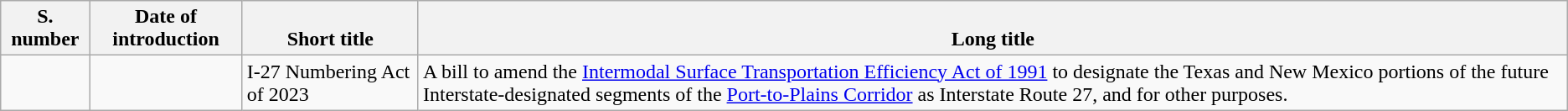<table class="wikitable">
<tr valign="bottom">
<th>S. number</th>
<th>Date of introduction</th>
<th>Short title</th>
<th>Long title</th>
</tr>
<tr>
<td></td>
<td></td>
<td>I-27 Numbering Act of 2023</td>
<td>A bill to amend the <a href='#'>Intermodal Surface Transportation Efficiency Act of 1991</a> to designate the Texas and New Mexico portions of the future Interstate-designated segments of the <a href='#'>Port-to-Plains Corridor</a> as Interstate Route 27, and for other purposes.</td>
</tr>
</table>
